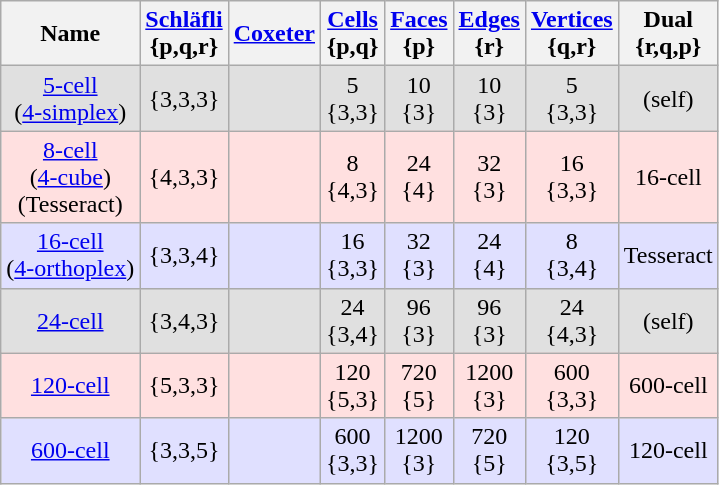<table class="wikitable">
<tr>
<th>Name<br></th>
<th><a href='#'>Schläfli</a><br>{p,q,r}</th>
<th><a href='#'>Coxeter</a><br></th>
<th><a href='#'>Cells</a><br> {p,q}</th>
<th><a href='#'>Faces</a><br> {p}</th>
<th><a href='#'>Edges</a><br> {r}</th>
<th><a href='#'>Vertices</a><br> {q,r}</th>
<th>Dual<br> {r,q,p}</th>
</tr>
<tr BGCOLOR="#e0e0e0" align=center>
<td><a href='#'>5-cell</a><br>(<a href='#'>4-simplex</a>)</td>
<td>{3,3,3}</td>
<td></td>
<td>5<br>{3,3}</td>
<td>10<br>{3}</td>
<td>10<br> {3}</td>
<td>5<br> {3,3}</td>
<td>(self)</td>
</tr>
<tr BGCOLOR="#ffe0e0" align=center>
<td><a href='#'>8-cell</a><br>(<a href='#'>4-cube</a>)<br>(Tesseract)</td>
<td>{4,3,3}</td>
<td></td>
<td>8<br> {4,3}</td>
<td>24<br> {4}</td>
<td>32<br> {3}</td>
<td>16<br> {3,3}</td>
<td>16-cell</td>
</tr>
<tr BGCOLOR="#e0e0ff" align=center>
<td><a href='#'>16-cell</a><br>(<a href='#'>4-orthoplex</a>)</td>
<td>{3,3,4}</td>
<td></td>
<td>16<br> {3,3}</td>
<td>32<br> {3}</td>
<td>24<br> {4}</td>
<td>8<br> {3,4}</td>
<td>Tesseract</td>
</tr>
<tr BGCOLOR="#e0e0e0" align=center>
<td><a href='#'>24-cell</a></td>
<td>{3,4,3}</td>
<td></td>
<td>24<br> {3,4}</td>
<td>96<br> {3}</td>
<td>96<br> {3}</td>
<td>24<br> {4,3}</td>
<td>(self)</td>
</tr>
<tr BGCOLOR="#ffe0e0" align=center>
<td><a href='#'>120-cell</a></td>
<td>{5,3,3}</td>
<td></td>
<td>120<br> {5,3}</td>
<td>720<br> {5}</td>
<td>1200<br> {3}</td>
<td>600<br> {3,3}</td>
<td>600-cell</td>
</tr>
<tr BGCOLOR="#e0e0ff" align=center>
<td><a href='#'>600-cell</a></td>
<td>{3,3,5}</td>
<td></td>
<td>600<br> {3,3}</td>
<td>1200<br> {3}</td>
<td>720<br> {5}</td>
<td>120<br> {3,5}</td>
<td>120-cell</td>
</tr>
</table>
